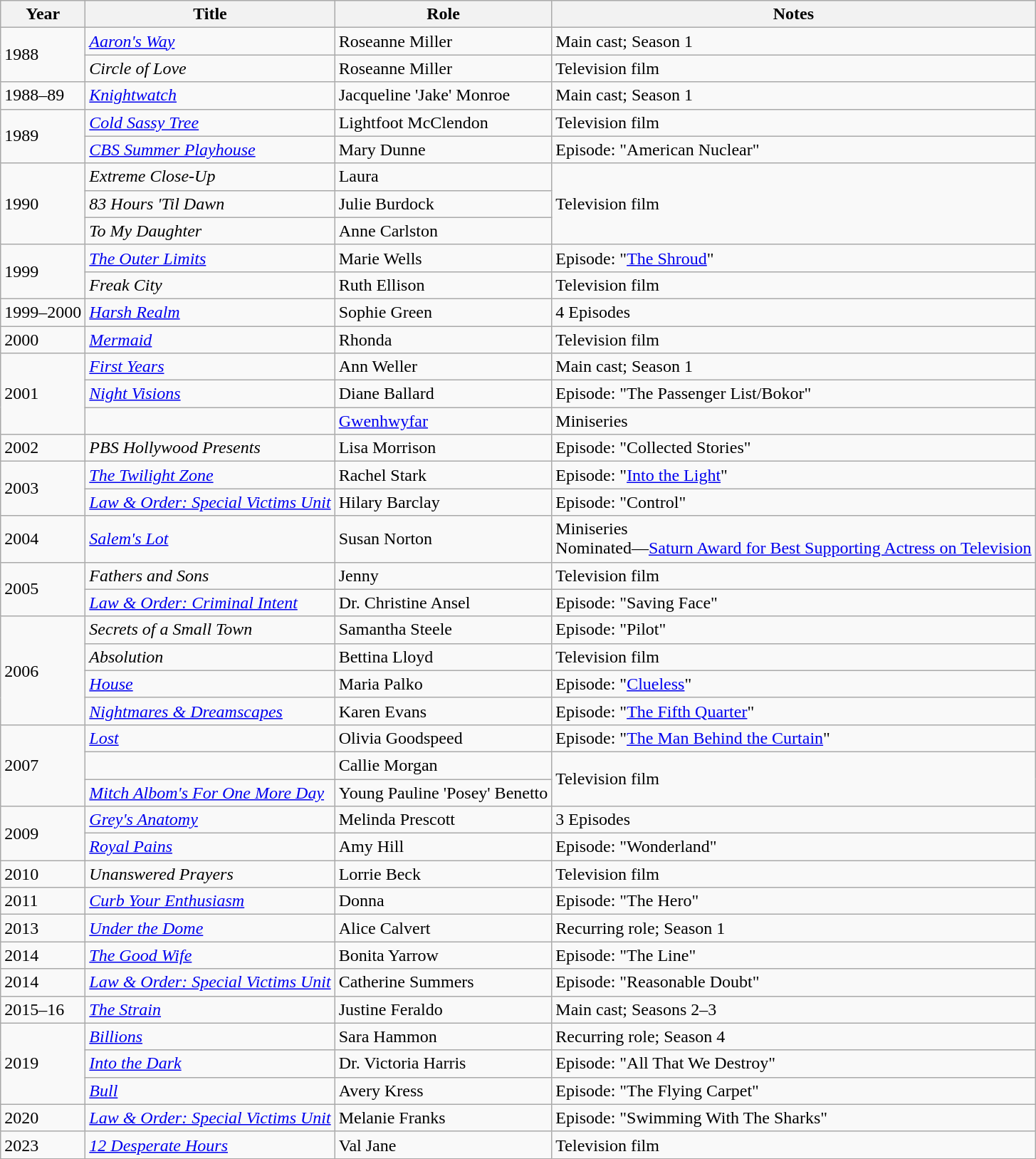<table class="wikitable sortable">
<tr>
<th>Year</th>
<th>Title</th>
<th>Role</th>
<th class="unsortable">Notes</th>
</tr>
<tr>
<td rowspan="2">1988</td>
<td><em><a href='#'>Aaron's Way</a></em></td>
<td>Roseanne Miller</td>
<td>Main cast; Season 1</td>
</tr>
<tr>
<td><em>Circle of Love</em></td>
<td>Roseanne Miller</td>
<td>Television film</td>
</tr>
<tr>
<td>1988–89</td>
<td><em><a href='#'>Knightwatch</a></em></td>
<td>Jacqueline 'Jake' Monroe</td>
<td>Main cast; Season 1</td>
</tr>
<tr>
<td rowspan="2">1989</td>
<td><em><a href='#'>Cold Sassy Tree</a></em></td>
<td>Lightfoot McClendon</td>
<td>Television film</td>
</tr>
<tr>
<td><em><a href='#'>CBS Summer Playhouse</a></em></td>
<td>Mary Dunne</td>
<td>Episode: "American Nuclear"</td>
</tr>
<tr>
<td rowspan="3">1990</td>
<td><em>Extreme Close-Up</em></td>
<td>Laura</td>
<td rowspan="3">Television film</td>
</tr>
<tr>
<td><em>83 Hours 'Til Dawn</em></td>
<td>Julie Burdock</td>
</tr>
<tr>
<td><em>To My Daughter</em></td>
<td>Anne Carlston</td>
</tr>
<tr>
<td rowspan="2">1999</td>
<td><em><a href='#'>The Outer Limits</a></em></td>
<td>Marie Wells</td>
<td>Episode: "<a href='#'>The Shroud</a>"</td>
</tr>
<tr>
<td><em>Freak City</em></td>
<td>Ruth Ellison</td>
<td>Television film</td>
</tr>
<tr>
<td>1999–2000</td>
<td><em><a href='#'>Harsh Realm</a></em></td>
<td>Sophie Green</td>
<td>4 Episodes</td>
</tr>
<tr>
<td>2000</td>
<td><em><a href='#'>Mermaid</a></em></td>
<td>Rhonda</td>
<td>Television film</td>
</tr>
<tr>
<td rowspan="3">2001</td>
<td><em><a href='#'>First Years</a></em></td>
<td>Ann Weller</td>
<td>Main cast; Season 1</td>
</tr>
<tr>
<td><em><a href='#'>Night Visions</a></em></td>
<td>Diane Ballard</td>
<td>Episode: "The Passenger List/Bokor"</td>
</tr>
<tr>
<td><em></em></td>
<td><a href='#'>Gwenhwyfar</a></td>
<td>Miniseries</td>
</tr>
<tr>
<td>2002</td>
<td><em>PBS Hollywood Presents</em></td>
<td>Lisa Morrison</td>
<td>Episode: "Collected Stories"</td>
</tr>
<tr>
<td rowspan="2">2003</td>
<td><em><a href='#'>The Twilight Zone</a></em></td>
<td>Rachel Stark</td>
<td>Episode: "<a href='#'>Into the Light</a>"</td>
</tr>
<tr>
<td><em><a href='#'>Law & Order: Special Victims Unit</a></em></td>
<td>Hilary Barclay</td>
<td>Episode: "Control"</td>
</tr>
<tr>
<td>2004</td>
<td><em><a href='#'>Salem's Lot</a></em></td>
<td>Susan Norton</td>
<td>Miniseries<br>Nominated—<a href='#'>Saturn Award for Best Supporting Actress on Television</a></td>
</tr>
<tr>
<td rowspan="2">2005</td>
<td><em>Fathers and Sons</em></td>
<td>Jenny</td>
<td>Television film</td>
</tr>
<tr>
<td><em><a href='#'>Law & Order: Criminal Intent</a></em></td>
<td>Dr. Christine Ansel</td>
<td>Episode: "Saving Face"</td>
</tr>
<tr>
<td rowspan="4">2006</td>
<td><em>Secrets of a Small Town</em></td>
<td>Samantha Steele</td>
<td>Episode: "Pilot"</td>
</tr>
<tr>
<td><em>Absolution</em></td>
<td>Bettina Lloyd</td>
<td>Television film</td>
</tr>
<tr>
<td><em><a href='#'>House</a></em></td>
<td>Maria Palko</td>
<td>Episode: "<a href='#'>Clueless</a>"</td>
</tr>
<tr>
<td><em><a href='#'>Nightmares & Dreamscapes</a></em></td>
<td>Karen Evans</td>
<td>Episode: "<a href='#'>The Fifth Quarter</a>"</td>
</tr>
<tr>
<td rowspan="3">2007</td>
<td><em><a href='#'>Lost</a></em></td>
<td>Olivia Goodspeed</td>
<td>Episode: "<a href='#'>The Man Behind the Curtain</a>"</td>
</tr>
<tr>
<td><em></em></td>
<td>Callie Morgan</td>
<td rowspan="2">Television film</td>
</tr>
<tr>
<td><em><a href='#'>Mitch Albom's For One More Day</a></em></td>
<td>Young Pauline 'Posey' Benetto</td>
</tr>
<tr>
<td rowspan="2">2009</td>
<td><em><a href='#'>Grey's Anatomy</a></em></td>
<td>Melinda Prescott</td>
<td>3 Episodes</td>
</tr>
<tr>
<td><em><a href='#'>Royal Pains</a></em></td>
<td>Amy Hill</td>
<td>Episode: "Wonderland"</td>
</tr>
<tr>
<td>2010</td>
<td><em>Unanswered Prayers</em></td>
<td>Lorrie Beck</td>
<td>Television film</td>
</tr>
<tr>
<td>2011</td>
<td><em><a href='#'>Curb Your Enthusiasm</a></em></td>
<td>Donna</td>
<td>Episode: "The Hero"</td>
</tr>
<tr>
<td>2013</td>
<td><em><a href='#'>Under the Dome</a></em></td>
<td>Alice Calvert</td>
<td>Recurring role; Season 1</td>
</tr>
<tr>
<td>2014</td>
<td><em><a href='#'>The Good Wife</a></em></td>
<td>Bonita Yarrow</td>
<td>Episode: "The Line"</td>
</tr>
<tr>
<td>2014</td>
<td><em><a href='#'>Law & Order: Special Victims Unit</a></em></td>
<td>Catherine Summers</td>
<td>Episode: "Reasonable Doubt"</td>
</tr>
<tr>
<td>2015–16</td>
<td><em><a href='#'>The Strain</a></em></td>
<td>Justine Feraldo</td>
<td>Main cast; Seasons 2–3</td>
</tr>
<tr>
<td rowspan="3">2019</td>
<td><em><a href='#'>Billions</a></em></td>
<td>Sara Hammon</td>
<td>Recurring role; Season 4</td>
</tr>
<tr>
<td><em><a href='#'>Into the Dark</a></em></td>
<td>Dr. Victoria Harris</td>
<td>Episode: "All That We Destroy"</td>
</tr>
<tr>
<td><a href='#'><em>Bull</em></a></td>
<td>Avery Kress</td>
<td>Episode: "The Flying Carpet"</td>
</tr>
<tr>
<td>2020</td>
<td><em><a href='#'>Law & Order: Special Victims Unit</a></em></td>
<td>Melanie Franks</td>
<td>Episode: "Swimming With The Sharks"</td>
</tr>
<tr>
<td>2023</td>
<td><em><a href='#'>12 Desperate Hours</a></em></td>
<td>Val Jane</td>
<td>Television film</td>
</tr>
</table>
